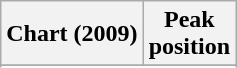<table class="wikitable plainrowheaders sortable" style="text-align:left;" border="1">
<tr>
<th scope="col">Chart (2009)</th>
<th scope="col">Peak<br>position</th>
</tr>
<tr>
</tr>
<tr>
</tr>
<tr>
</tr>
</table>
